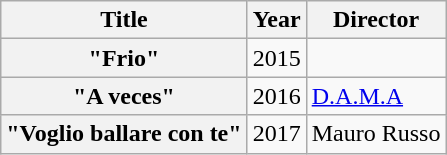<table class="wikitable plainrowheaders">
<tr>
<th>Title</th>
<th>Year</th>
<th>Director</th>
</tr>
<tr>
<th scope="row">"Frio"<br></th>
<td>2015</td>
<td></td>
</tr>
<tr>
<th scope="row">"A veces"<br></th>
<td>2016</td>
<td><a href='#'>D.A.M.A</a></td>
</tr>
<tr>
<th scope="row">"Voglio ballare con te"<br></th>
<td>2017</td>
<td>Mauro Russo</td>
</tr>
</table>
